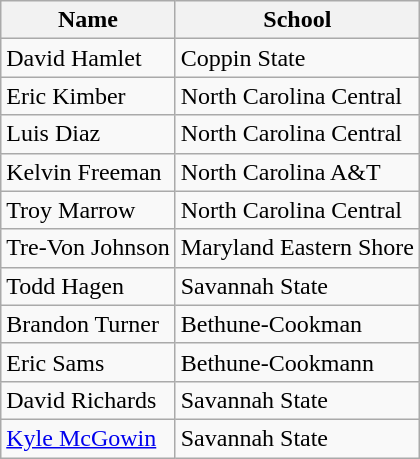<table class=wikitable>
<tr>
<th>Name</th>
<th>School</th>
</tr>
<tr>
<td>David Hamlet</td>
<td>Coppin State</td>
</tr>
<tr>
<td>Eric Kimber</td>
<td>North Carolina Central</td>
</tr>
<tr>
<td>Luis Diaz</td>
<td>North Carolina Central</td>
</tr>
<tr>
<td>Kelvin Freeman</td>
<td>North Carolina A&T</td>
</tr>
<tr>
<td>Troy Marrow</td>
<td>North Carolina Central</td>
</tr>
<tr>
<td>Tre-Von Johnson</td>
<td>Maryland Eastern Shore</td>
</tr>
<tr>
<td>Todd Hagen</td>
<td>Savannah State</td>
</tr>
<tr>
<td>Brandon Turner</td>
<td>Bethune-Cookman</td>
</tr>
<tr>
<td>Eric Sams</td>
<td>Bethune-Cookmann</td>
</tr>
<tr>
<td>David Richards</td>
<td>Savannah State</td>
</tr>
<tr>
<td><a href='#'>Kyle McGowin</a></td>
<td>Savannah State</td>
</tr>
</table>
